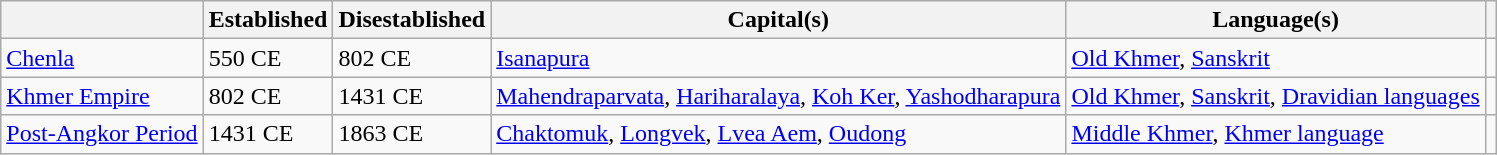<table class="wikitable sortable">
<tr>
<th></th>
<th>Established</th>
<th>Disestablished</th>
<th>Capital(s)</th>
<th>Language(s)</th>
<th scope=col class=unsortable></th>
</tr>
<tr>
<td><a href='#'>Chenla</a></td>
<td>550 CE</td>
<td>802 CE</td>
<td><a href='#'>Isanapura</a></td>
<td><a href='#'>Old Khmer</a>, <a href='#'>Sanskrit</a></td>
<td></td>
</tr>
<tr>
<td><a href='#'>Khmer Empire</a></td>
<td>802 CE</td>
<td>1431 CE</td>
<td><a href='#'>Mahendraparvata</a>, <a href='#'>Hariharalaya</a>, <a href='#'>Koh Ker</a>, <a href='#'>Yashodharapura</a></td>
<td><a href='#'>Old Khmer</a>, <a href='#'>Sanskrit</a>, <a href='#'>Dravidian languages</a></td>
<td></td>
</tr>
<tr>
<td><a href='#'>Post-Angkor Period</a></td>
<td>1431 CE</td>
<td>1863 CE</td>
<td><a href='#'>Chaktomuk</a>, <a href='#'>Longvek</a>, <a href='#'>Lvea Aem</a>, <a href='#'>Oudong</a></td>
<td><a href='#'>Middle Khmer</a>, <a href='#'>Khmer language</a></td>
<td></td>
</tr>
</table>
